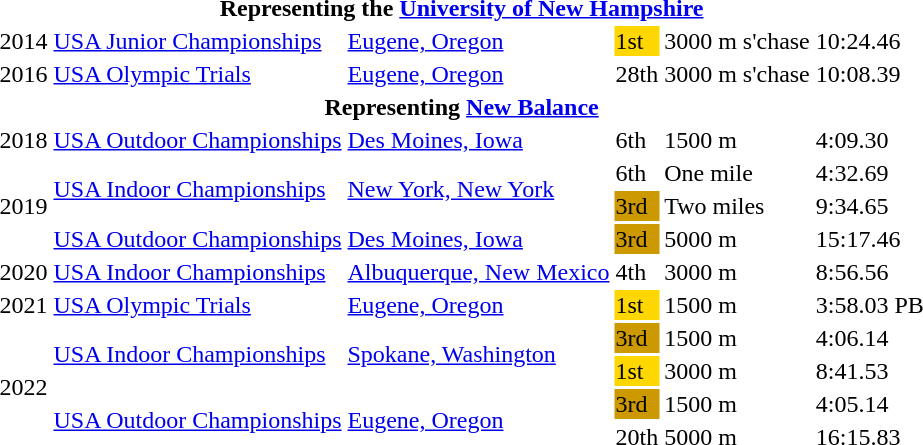<table>
<tr>
<th colspan=7>Representing the <a href='#'>University of New Hampshire</a></th>
</tr>
<tr>
<td>2014</td>
<td><a href='#'>USA Junior Championships</a></td>
<td><a href='#'>Eugene, Oregon</a></td>
<td bgcolor=gold>1st</td>
<td>3000 m s'chase</td>
<td>10:24.46</td>
</tr>
<tr>
<td>2016</td>
<td><a href='#'>USA Olympic Trials</a></td>
<td><a href='#'>Eugene, Oregon</a></td>
<td>28th</td>
<td>3000 m s'chase</td>
<td>10:08.39</td>
</tr>
<tr>
<th colspan=7>Representing <a href='#'>New Balance</a></th>
</tr>
<tr>
<td>2018</td>
<td><a href='#'>USA Outdoor Championships</a></td>
<td><a href='#'>Des Moines, Iowa</a></td>
<td>6th</td>
<td>1500 m</td>
<td>4:09.30</td>
</tr>
<tr>
<td rowspan=3>2019</td>
<td rowspan=2><a href='#'>USA Indoor Championships</a></td>
<td rowspan=2><a href='#'>New York, New York</a></td>
<td>6th</td>
<td>One mile</td>
<td>4:32.69</td>
</tr>
<tr>
<td bgcolor=cc9900>3rd</td>
<td>Two miles</td>
<td>9:34.65</td>
</tr>
<tr>
<td><a href='#'>USA Outdoor Championships</a></td>
<td><a href='#'>Des Moines, Iowa</a></td>
<td bgcolor=cc9900>3rd</td>
<td>5000 m</td>
<td>15:17.46</td>
</tr>
<tr>
<td>2020</td>
<td><a href='#'>USA Indoor Championships</a></td>
<td><a href='#'>Albuquerque, New Mexico</a></td>
<td>4th</td>
<td>3000 m</td>
<td>8:56.56</td>
</tr>
<tr>
<td>2021</td>
<td><a href='#'>USA Olympic Trials</a></td>
<td><a href='#'>Eugene, Oregon</a></td>
<td bgcolor=gold>1st</td>
<td>1500 m</td>
<td>3:58.03 PB</td>
</tr>
<tr>
<td rowspan=4>2022</td>
<td rowspan=2><a href='#'>USA Indoor Championships</a></td>
<td rowspan=2><a href='#'>Spokane, Washington</a></td>
<td bgcolor=cc9900>3rd</td>
<td>1500 m</td>
<td>4:06.14</td>
</tr>
<tr>
<td bgcolor=gold>1st</td>
<td>3000 m</td>
<td>8:41.53</td>
</tr>
<tr>
<td rowspan=2><a href='#'>USA Outdoor Championships</a></td>
<td rowspan=2><a href='#'>Eugene, Oregon</a></td>
<td bgcolor=cc9900>3rd</td>
<td>1500 m</td>
<td>4:05.14</td>
</tr>
<tr>
<td>20th</td>
<td>5000 m</td>
<td>16:15.83</td>
</tr>
</table>
